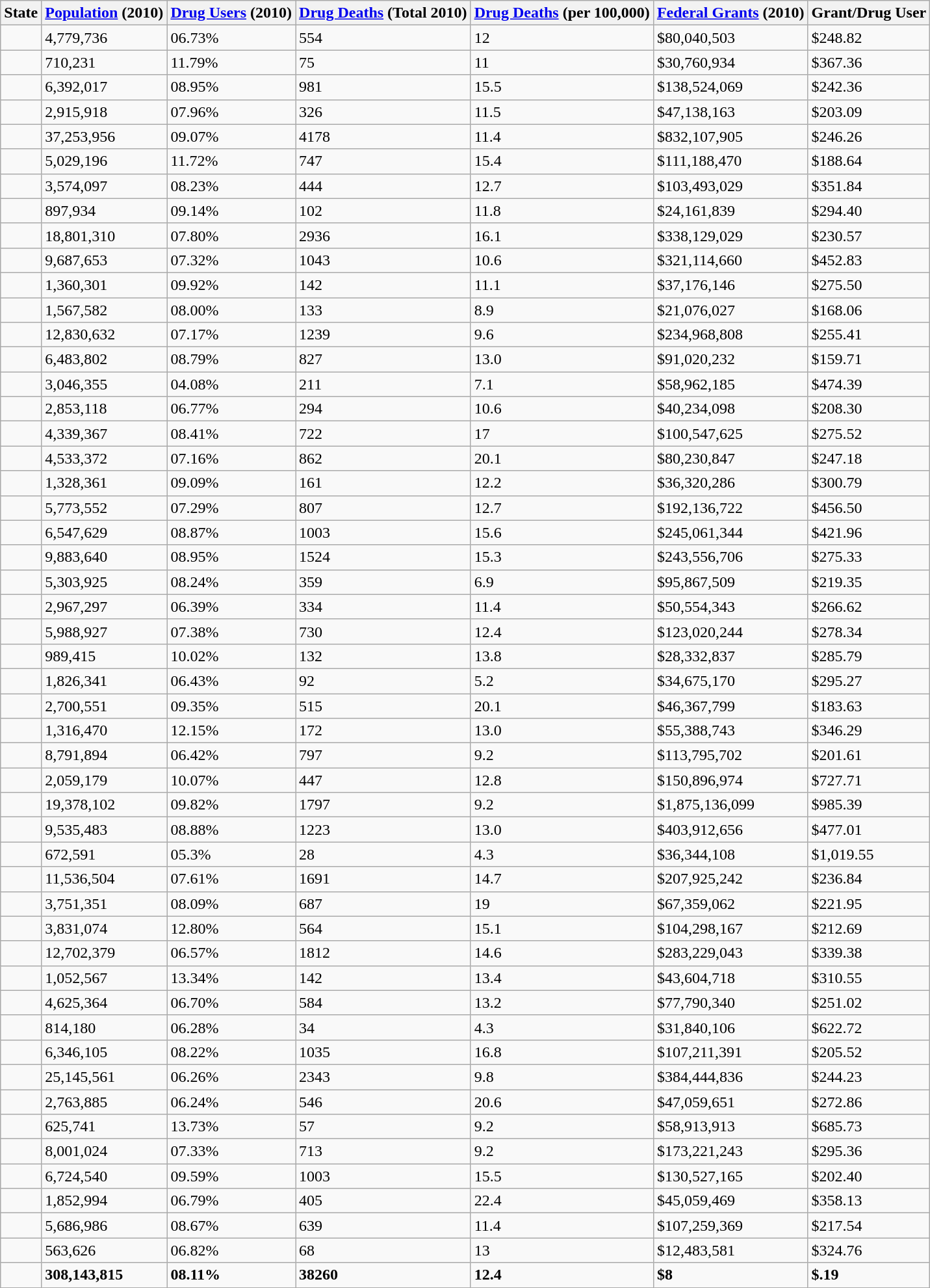<table class="wikitable sortable">
<tr>
<th>State</th>
<th><a href='#'>Population</a> (2010)</th>
<th><a href='#'>Drug Users</a> (2010)</th>
<th><a href='#'>Drug Deaths</a> (Total 2010)</th>
<th><a href='#'>Drug Deaths</a> (per 100,000)</th>
<th><a href='#'>Federal Grants</a> (2010)</th>
<th>Grant/Drug User</th>
</tr>
<tr>
<td></td>
<td>4,779,736</td>
<td>06.73%</td>
<td>554</td>
<td>12</td>
<td>$80,040,503</td>
<td>$248.82</td>
</tr>
<tr>
<td></td>
<td>710,231</td>
<td>11.79%</td>
<td>75</td>
<td>11</td>
<td>$30,760,934</td>
<td>$367.36</td>
</tr>
<tr>
<td></td>
<td>6,392,017</td>
<td>08.95%</td>
<td>981</td>
<td>15.5</td>
<td>$138,524,069</td>
<td>$242.36</td>
</tr>
<tr>
<td></td>
<td>2,915,918</td>
<td>07.96%</td>
<td>326</td>
<td>11.5</td>
<td>$47,138,163</td>
<td>$203.09</td>
</tr>
<tr>
<td></td>
<td>37,253,956</td>
<td>09.07%</td>
<td>4178</td>
<td>11.4</td>
<td>$832,107,905</td>
<td>$246.26</td>
</tr>
<tr>
<td></td>
<td>5,029,196</td>
<td>11.72%</td>
<td>747</td>
<td>15.4</td>
<td>$111,188,470</td>
<td>$188.64</td>
</tr>
<tr>
<td></td>
<td>3,574,097</td>
<td>08.23%</td>
<td>444</td>
<td>12.7</td>
<td>$103,493,029</td>
<td>$351.84</td>
</tr>
<tr>
<td></td>
<td>897,934</td>
<td>09.14%</td>
<td>102</td>
<td>11.8</td>
<td>$24,161,839</td>
<td>$294.40</td>
</tr>
<tr>
<td></td>
<td>18,801,310</td>
<td>07.80%</td>
<td>2936</td>
<td>16.1</td>
<td>$338,129,029</td>
<td>$230.57</td>
</tr>
<tr>
<td></td>
<td>9,687,653</td>
<td>07.32%</td>
<td>1043</td>
<td>10.6</td>
<td>$321,114,660</td>
<td>$452.83</td>
</tr>
<tr>
<td></td>
<td>1,360,301</td>
<td>09.92%</td>
<td>142</td>
<td>11.1</td>
<td>$37,176,146</td>
<td>$275.50</td>
</tr>
<tr>
<td></td>
<td>1,567,582</td>
<td>08.00%</td>
<td>133</td>
<td>8.9</td>
<td>$21,076,027</td>
<td>$168.06</td>
</tr>
<tr>
<td></td>
<td>12,830,632</td>
<td>07.17%</td>
<td>1239</td>
<td>9.6</td>
<td>$234,968,808</td>
<td>$255.41</td>
</tr>
<tr>
<td></td>
<td>6,483,802</td>
<td>08.79%</td>
<td>827</td>
<td>13.0</td>
<td>$91,020,232</td>
<td>$159.71</td>
</tr>
<tr>
<td></td>
<td>3,046,355</td>
<td>04.08%</td>
<td>211</td>
<td>7.1</td>
<td>$58,962,185</td>
<td>$474.39</td>
</tr>
<tr>
<td></td>
<td>2,853,118</td>
<td>06.77%</td>
<td>294</td>
<td>10.6</td>
<td>$40,234,098</td>
<td>$208.30</td>
</tr>
<tr>
<td></td>
<td>4,339,367</td>
<td>08.41%</td>
<td>722</td>
<td>17</td>
<td>$100,547,625</td>
<td>$275.52</td>
</tr>
<tr>
<td></td>
<td>4,533,372</td>
<td>07.16%</td>
<td>862</td>
<td>20.1</td>
<td>$80,230,847</td>
<td>$247.18</td>
</tr>
<tr>
<td></td>
<td>1,328,361</td>
<td>09.09%</td>
<td>161</td>
<td>12.2</td>
<td>$36,320,286</td>
<td>$300.79</td>
</tr>
<tr>
<td></td>
<td>5,773,552</td>
<td>07.29%</td>
<td>807</td>
<td>12.7</td>
<td>$192,136,722</td>
<td>$456.50</td>
</tr>
<tr>
<td></td>
<td>6,547,629</td>
<td>08.87%</td>
<td>1003</td>
<td>15.6</td>
<td>$245,061,344</td>
<td>$421.96</td>
</tr>
<tr>
<td></td>
<td>9,883,640</td>
<td>08.95%</td>
<td>1524</td>
<td>15.3</td>
<td>$243,556,706</td>
<td>$275.33</td>
</tr>
<tr>
<td></td>
<td>5,303,925</td>
<td>08.24%</td>
<td>359</td>
<td>6.9</td>
<td>$95,867,509</td>
<td>$219.35</td>
</tr>
<tr>
<td></td>
<td>2,967,297</td>
<td>06.39%</td>
<td>334</td>
<td>11.4</td>
<td>$50,554,343</td>
<td>$266.62</td>
</tr>
<tr>
<td></td>
<td>5,988,927</td>
<td>07.38%</td>
<td>730</td>
<td>12.4</td>
<td>$123,020,244</td>
<td>$278.34</td>
</tr>
<tr>
<td></td>
<td>989,415</td>
<td>10.02%</td>
<td>132</td>
<td>13.8</td>
<td>$28,332,837</td>
<td>$285.79</td>
</tr>
<tr>
<td></td>
<td>1,826,341</td>
<td>06.43%</td>
<td>92</td>
<td>5.2</td>
<td>$34,675,170</td>
<td>$295.27</td>
</tr>
<tr>
<td></td>
<td>2,700,551</td>
<td>09.35%</td>
<td>515</td>
<td>20.1</td>
<td>$46,367,799</td>
<td>$183.63</td>
</tr>
<tr>
<td></td>
<td>1,316,470</td>
<td>12.15%</td>
<td>172</td>
<td>13.0</td>
<td>$55,388,743</td>
<td>$346.29</td>
</tr>
<tr>
<td></td>
<td>8,791,894</td>
<td>06.42%</td>
<td>797</td>
<td>9.2</td>
<td>$113,795,702</td>
<td>$201.61</td>
</tr>
<tr>
<td></td>
<td>2,059,179</td>
<td>10.07%</td>
<td>447</td>
<td>12.8</td>
<td>$150,896,974</td>
<td>$727.71</td>
</tr>
<tr>
<td></td>
<td>19,378,102</td>
<td>09.82%</td>
<td>1797</td>
<td>9.2</td>
<td>$1,875,136,099</td>
<td>$985.39</td>
</tr>
<tr>
<td></td>
<td>9,535,483</td>
<td>08.88%</td>
<td>1223</td>
<td>13.0</td>
<td>$403,912,656</td>
<td>$477.01</td>
</tr>
<tr>
<td></td>
<td>672,591</td>
<td>05.3%</td>
<td>28</td>
<td>4.3</td>
<td>$36,344,108</td>
<td>$1,019.55</td>
</tr>
<tr>
<td></td>
<td>11,536,504</td>
<td>07.61%</td>
<td>1691</td>
<td>14.7</td>
<td>$207,925,242</td>
<td>$236.84</td>
</tr>
<tr>
<td></td>
<td>3,751,351</td>
<td>08.09%</td>
<td>687</td>
<td>19</td>
<td>$67,359,062</td>
<td>$221.95</td>
</tr>
<tr>
<td></td>
<td>3,831,074</td>
<td>12.80%</td>
<td>564</td>
<td>15.1</td>
<td>$104,298,167</td>
<td>$212.69</td>
</tr>
<tr>
<td></td>
<td>12,702,379</td>
<td>06.57%</td>
<td>1812</td>
<td>14.6</td>
<td>$283,229,043</td>
<td>$339.38</td>
</tr>
<tr>
<td></td>
<td>1,052,567</td>
<td>13.34%</td>
<td>142</td>
<td>13.4</td>
<td>$43,604,718</td>
<td>$310.55</td>
</tr>
<tr>
<td></td>
<td>4,625,364</td>
<td>06.70%</td>
<td>584</td>
<td>13.2</td>
<td>$77,790,340</td>
<td>$251.02</td>
</tr>
<tr>
<td></td>
<td>814,180</td>
<td>06.28%</td>
<td>34</td>
<td>4.3</td>
<td>$31,840,106</td>
<td>$622.72</td>
</tr>
<tr>
<td></td>
<td>6,346,105</td>
<td>08.22%</td>
<td>1035</td>
<td>16.8</td>
<td>$107,211,391</td>
<td>$205.52</td>
</tr>
<tr>
<td></td>
<td>25,145,561</td>
<td>06.26%</td>
<td>2343</td>
<td>9.8</td>
<td>$384,444,836</td>
<td>$244.23</td>
</tr>
<tr>
<td></td>
<td>2,763,885</td>
<td>06.24%</td>
<td>546</td>
<td>20.6</td>
<td>$47,059,651</td>
<td>$272.86</td>
</tr>
<tr>
<td></td>
<td>625,741</td>
<td>13.73%</td>
<td>57</td>
<td>9.2</td>
<td>$58,913,913</td>
<td>$685.73</td>
</tr>
<tr>
<td></td>
<td>8,001,024</td>
<td>07.33%</td>
<td>713</td>
<td>9.2</td>
<td>$173,221,243</td>
<td>$295.36</td>
</tr>
<tr>
<td></td>
<td>6,724,540</td>
<td>09.59%</td>
<td>1003</td>
<td>15.5</td>
<td>$130,527,165</td>
<td>$202.40</td>
</tr>
<tr>
<td></td>
<td>1,852,994</td>
<td>06.79%</td>
<td>405</td>
<td>22.4</td>
<td>$45,059,469</td>
<td>$358.13</td>
</tr>
<tr>
<td></td>
<td>5,686,986</td>
<td>08.67%</td>
<td>639</td>
<td>11.4</td>
<td>$107,259,369</td>
<td>$217.54</td>
</tr>
<tr>
<td></td>
<td>563,626</td>
<td>06.82%</td>
<td>68</td>
<td>13</td>
<td>$12,483,581</td>
<td>$324.76</td>
</tr>
<tr>
<td><strong></strong></td>
<td><strong>308,143,815</strong></td>
<td><strong>08.11%</strong></td>
<td><strong>38260</strong></td>
<td><strong>12.4</strong></td>
<td><strong>$8</strong></td>
<td><strong>$.19</strong></td>
</tr>
</table>
